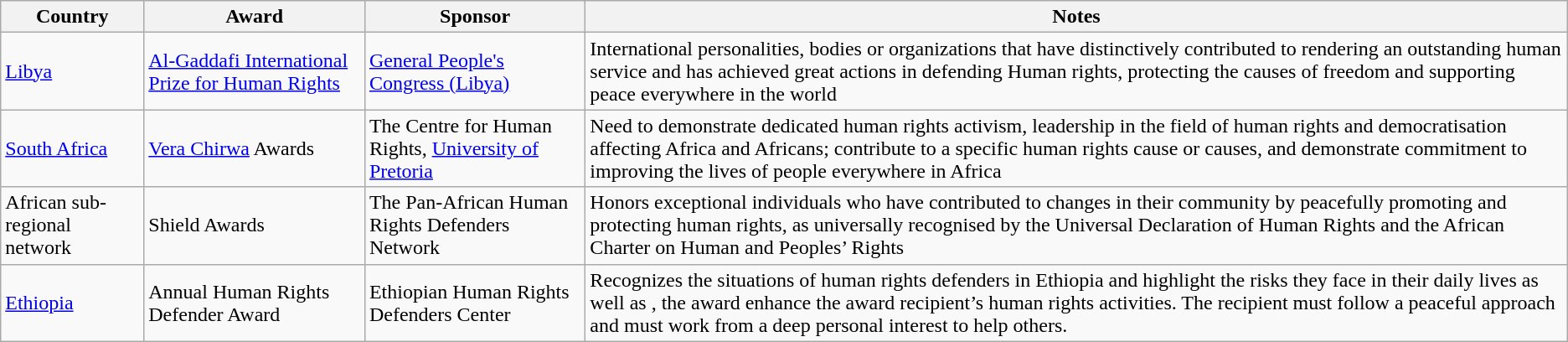<table class="wikitable sortable">
<tr>
<th>Country</th>
<th>Award</th>
<th>Sponsor</th>
<th>Notes</th>
</tr>
<tr>
<td><a href='#'>Libya</a></td>
<td data-sort-value="Al-Gaddafi"><a href='#'>Al-Gaddafi International Prize for Human Rights</a></td>
<td><a href='#'>General People's Congress (Libya)</a></td>
<td>International personalities, bodies or organizations that have distinctively contributed to rendering an outstanding human service and has achieved great actions in defending Human rights, protecting the causes of freedom and supporting peace everywhere in the world</td>
</tr>
<tr>
<td><a href='#'>South Africa</a></td>
<td><a href='#'>Vera Chirwa</a> Awards</td>
<td>The Centre for Human Rights, <a href='#'>University of Pretoria</a></td>
<td>Need to demonstrate dedicated human rights activism, leadership in the field of human rights and democratisation affecting Africa and Africans; contribute to a specific human rights cause or causes, and demonstrate commitment to improving the lives of people everywhere in Africa</td>
</tr>
<tr>
<td>African sub-regional network</td>
<td>Shield Awards</td>
<td>The Pan-African Human Rights Defenders Network</td>
<td>Honors exceptional individuals who have contributed to changes in their community by peacefully promoting and protecting human rights, as universally recognised by the Universal Declaration of Human Rights and the African Charter on Human and Peoples’ Rights</td>
</tr>
<tr>
<td><a href='#'>Ethiopia</a></td>
<td>Annual Human Rights Defender Award</td>
<td>Ethiopian Human Rights Defenders Center</td>
<td>Recognizes the situations of human rights defenders in Ethiopia and highlight the risks they face in their daily lives as well as , the award enhance the award recipient’s human rights activities. The recipient must follow a peaceful approach and must work from a deep personal interest to help others.</td>
</tr>
</table>
